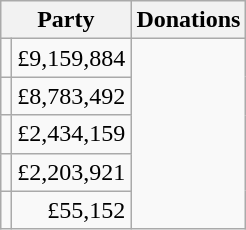<table class="wikitable" style="text-align:right;">
<tr>
<th colspan="2">Party</th>
<th>Donations</th>
</tr>
<tr>
<td></td>
<td>£9,159,884</td>
</tr>
<tr>
<td></td>
<td>£8,783,492</td>
</tr>
<tr>
<td></td>
<td>£2,434,159</td>
</tr>
<tr>
<td></td>
<td>£2,203,921</td>
</tr>
<tr>
<td></td>
<td>£55,152</td>
</tr>
</table>
